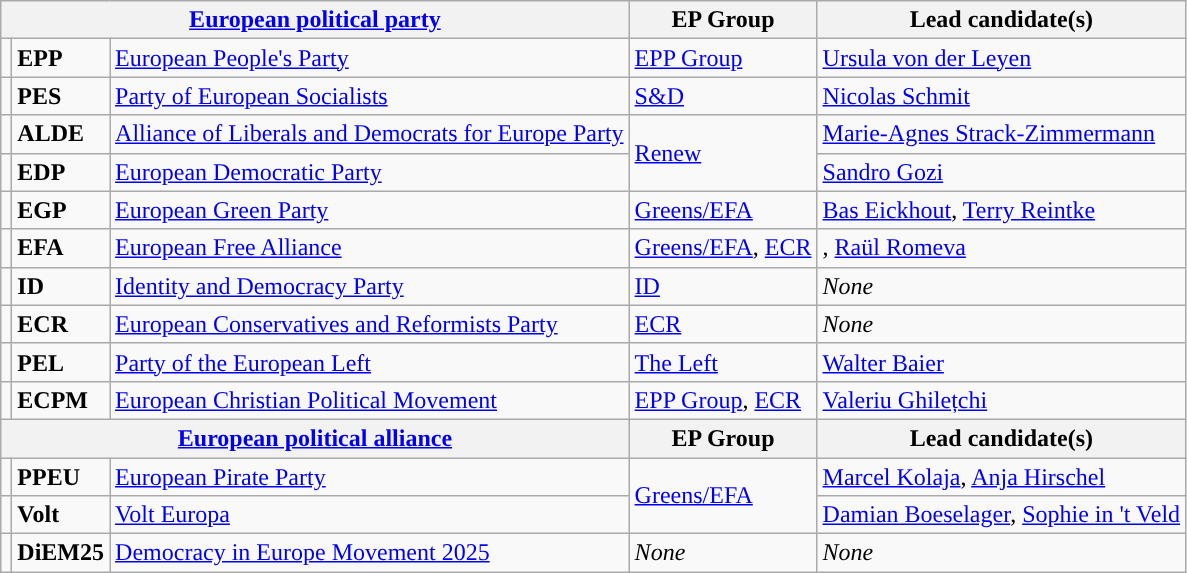<table class="wikitable">
<tr>
<th colspan="3"><a href='#'>European political party</a></th>
<th>EP Group</th>
<th>Lead candidate(s)</th>
</tr>
<tr>
<td style="color:inherit;background:"></td>
<td><strong>EPP</strong></td>
<td><a href='#'>European People's Party</a></td>
<td><a href='#'>EPP Group</a></td>
<td><a href='#'>Ursula von der Leyen</a></td>
</tr>
<tr>
<td style="color:inherit;background:"></td>
<td><strong>PES</strong></td>
<td><a href='#'>Party of European Socialists</a></td>
<td><a href='#'>S&D</a></td>
<td><a href='#'>Nicolas Schmit</a></td>
</tr>
<tr>
<td style="color:inherit;background:"></td>
<td><strong>ALDE</strong></td>
<td><a href='#'>Alliance of Liberals and Democrats for Europe Party</a></td>
<td rowspan="2"><a href='#'>Renew</a></td>
<td><a href='#'>Marie-Agnes Strack-Zimmermann</a></td>
</tr>
<tr>
<td style="color:inherit;background:"></td>
<td><strong>EDP</strong></td>
<td><a href='#'>European Democratic Party</a></td>
<td><a href='#'>Sandro Gozi</a></td>
</tr>
<tr>
<td style="color:inherit;background:"></td>
<td><strong>EGP</strong></td>
<td><a href='#'>European Green Party</a></td>
<td rowspan="1"><a href='#'>Greens/EFA</a></td>
<td><a href='#'>Bas Eickhout</a>, <a href='#'>Terry Reintke</a></td>
</tr>
<tr>
<td style="color:inherit;background:"></td>
<td><strong>EFA</strong></td>
<td><a href='#'>European Free Alliance</a></td>
<td><a href='#'>Greens/EFA</a>, <a href='#'>ECR</a></td>
<td>, <a href='#'>Raül Romeva</a></td>
</tr>
<tr>
<td style="color:inherit;background:"></td>
<td><strong>ID</strong></td>
<td><a href='#'>Identity and Democracy Party</a></td>
<td><a href='#'>ID</a></td>
<td><em>None</em></td>
</tr>
<tr>
<td style="color:inherit;background:"></td>
<td><strong>ECR</strong></td>
<td><a href='#'>European Conservatives and Reformists Party</a></td>
<td><a href='#'>ECR</a></td>
<td><em>None</em></td>
</tr>
<tr>
<td style="color:inherit;background:"></td>
<td><strong>PEL</strong></td>
<td><a href='#'>Party of the European Left</a></td>
<td><a href='#'>The Left</a></td>
<td><a href='#'>Walter Baier</a></td>
</tr>
<tr>
<td style="color:inherit;background:"></td>
<td><strong>ECPM</strong></td>
<td><a href='#'>European Christian Political Movement</a></td>
<td><a href='#'>EPP Group</a>, <a href='#'>ECR</a></td>
<td><a href='#'>Valeriu Ghilețchi</a></td>
</tr>
<tr>
<th colspan="3"><a href='#'>European political alliance</a></th>
<th>EP Group</th>
<th>Lead candidate(s)</th>
</tr>
<tr>
<td style="color:inherit;background:"></td>
<td><strong>PPEU</strong></td>
<td><a href='#'>European Pirate Party</a></td>
<td rowspan="2"><a href='#'>Greens/EFA</a></td>
<td><a href='#'>Marcel Kolaja</a>, <a href='#'>Anja Hirschel</a></td>
</tr>
<tr>
<td style="color:inherit;background:"></td>
<td><strong>Volt</strong></td>
<td><a href='#'>Volt Europa</a></td>
<td><a href='#'>Damian Boeselager</a>, <a href='#'>Sophie in 't Veld</a></td>
</tr>
<tr>
<td style="color:inherit;background:"></td>
<td><strong>DiEM25</strong></td>
<td><a href='#'>Democracy in Europe Movement 2025</a></td>
<td><em>None</em></td>
<td><em>None</em></td>
</tr>
</table>
